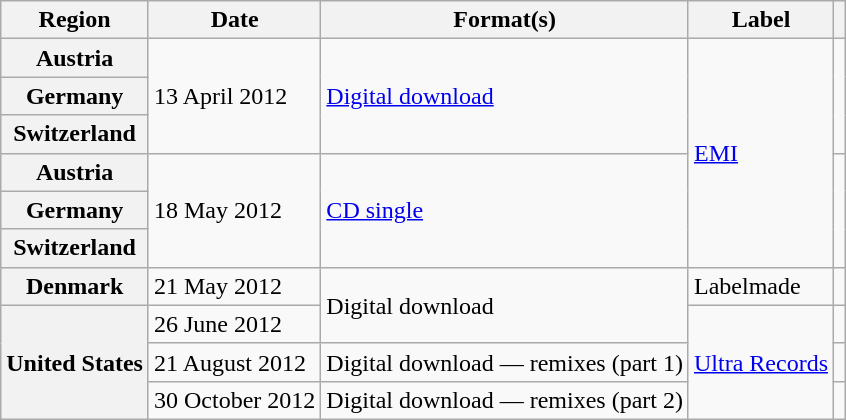<table class="wikitable plainrowheaders">
<tr>
<th scope="col">Region</th>
<th scope="col">Date</th>
<th scope="col">Format(s)</th>
<th scope="col">Label</th>
<th scope="col"></th>
</tr>
<tr>
<th scope="row">Austria</th>
<td rowspan="3">13 April 2012</td>
<td rowspan="3"><a href='#'>Digital download</a></td>
<td rowspan="6"><a href='#'>EMI</a></td>
<td rowspan="3"></td>
</tr>
<tr>
<th scope="row">Germany</th>
</tr>
<tr>
<th scope="row">Switzerland</th>
</tr>
<tr>
<th scope="row">Austria</th>
<td rowspan="3">18 May 2012</td>
<td rowspan="3"><a href='#'>CD single</a></td>
<td rowspan="3"></td>
</tr>
<tr>
<th scope="row">Germany</th>
</tr>
<tr>
<th scope="row">Switzerland</th>
</tr>
<tr>
<th scope="row">Denmark</th>
<td>21 May 2012</td>
<td rowspan="2">Digital download</td>
<td>Labelmade</td>
<td></td>
</tr>
<tr>
<th scope="row" rowspan="3">United States</th>
<td>26 June 2012</td>
<td rowspan="3"><a href='#'>Ultra Records</a></td>
<td></td>
</tr>
<tr>
<td>21 August 2012</td>
<td>Digital download — remixes (part 1)</td>
<td></td>
</tr>
<tr>
<td>30 October 2012</td>
<td>Digital download — remixes (part 2)</td>
<td></td>
</tr>
</table>
